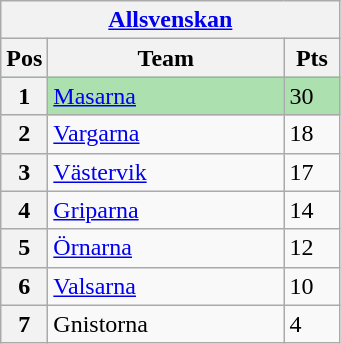<table class="wikitable">
<tr>
<th colspan="3"><a href='#'>Allsvenskan</a></th>
</tr>
<tr>
<th width=20>Pos</th>
<th width=150>Team</th>
<th width=30>Pts</th>
</tr>
<tr style="background:#ACE1AF;">
<th>1</th>
<td><a href='#'>Masarna</a></td>
<td>30</td>
</tr>
<tr>
<th>2</th>
<td><a href='#'>Vargarna</a></td>
<td>18</td>
</tr>
<tr>
<th>3</th>
<td><a href='#'>Västervik</a></td>
<td>17</td>
</tr>
<tr>
<th>4</th>
<td><a href='#'>Griparna</a></td>
<td>14</td>
</tr>
<tr>
<th>5</th>
<td><a href='#'>Örnarna</a></td>
<td>12</td>
</tr>
<tr>
<th>6</th>
<td><a href='#'>Valsarna</a></td>
<td>10</td>
</tr>
<tr>
<th>7</th>
<td>Gnistorna</td>
<td>4</td>
</tr>
</table>
